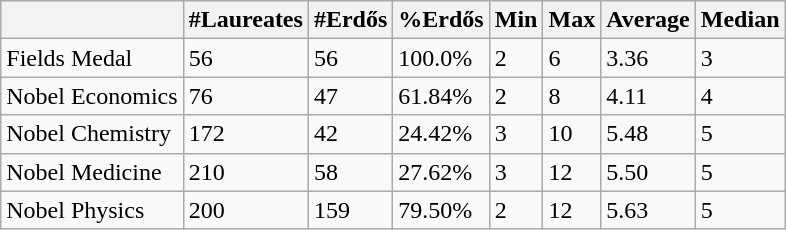<table class="wikitable sortable">
<tr>
<th></th>
<th>#Laureates</th>
<th>#Erdős</th>
<th>%Erdős</th>
<th>Min</th>
<th>Max</th>
<th>Average</th>
<th>Median</th>
</tr>
<tr>
<td>Fields Medal</td>
<td>56</td>
<td>56</td>
<td>100.0%</td>
<td>2</td>
<td>6</td>
<td>3.36</td>
<td>3</td>
</tr>
<tr>
<td>Nobel Economics</td>
<td>76</td>
<td>47</td>
<td>61.84%</td>
<td>2</td>
<td>8</td>
<td>4.11</td>
<td>4</td>
</tr>
<tr>
<td>Nobel Chemistry</td>
<td>172</td>
<td>42</td>
<td>24.42%</td>
<td>3</td>
<td>10</td>
<td>5.48</td>
<td>5</td>
</tr>
<tr>
<td>Nobel Medicine</td>
<td>210</td>
<td>58</td>
<td>27.62%</td>
<td>3</td>
<td>12</td>
<td>5.50</td>
<td>5</td>
</tr>
<tr>
<td>Nobel Physics</td>
<td>200</td>
<td>159</td>
<td>79.50%</td>
<td>2</td>
<td>12</td>
<td>5.63</td>
<td>5</td>
</tr>
</table>
